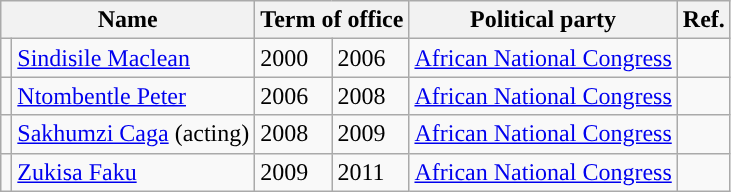<table class="wikitable">
<tr>
<th colspan="2">Name</th>
<th colspan="2">Term of office</th>
<th>Political party</th>
<th>Ref.</th>
</tr>
<tr>
<td style="background-color: "></td>
<td><a href='#'>Sindisile Maclean</a></td>
<td>2000</td>
<td>2006</td>
<td><a href='#'>African National Congress</a></td>
<td></td>
</tr>
<tr>
<td style="background-color: "></td>
<td><a href='#'>Ntombentle Peter</a></td>
<td>2006</td>
<td>2008</td>
<td><a href='#'>African National Congress</a></td>
<td></td>
</tr>
<tr>
<td style="background-color: "></td>
<td><a href='#'>Sakhumzi Caga</a> (acting)</td>
<td>2008</td>
<td>2009</td>
<td><a href='#'>African National Congress</a></td>
<td></td>
</tr>
<tr>
<td style="background-color: "></td>
<td><a href='#'>Zukisa Faku</a></td>
<td>2009</td>
<td>2011</td>
<td><a href='#'>African National Congress</a></td>
<td></td>
</tr>
</table>
